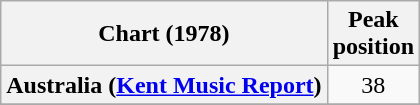<table class="wikitable sortable plainrowheaders" style="text-align:center">
<tr>
<th>Chart (1978)</th>
<th>Peak<br>position</th>
</tr>
<tr>
<th scope="row">Australia (<a href='#'>Kent Music Report</a>)</th>
<td>38</td>
</tr>
<tr>
</tr>
<tr>
</tr>
</table>
